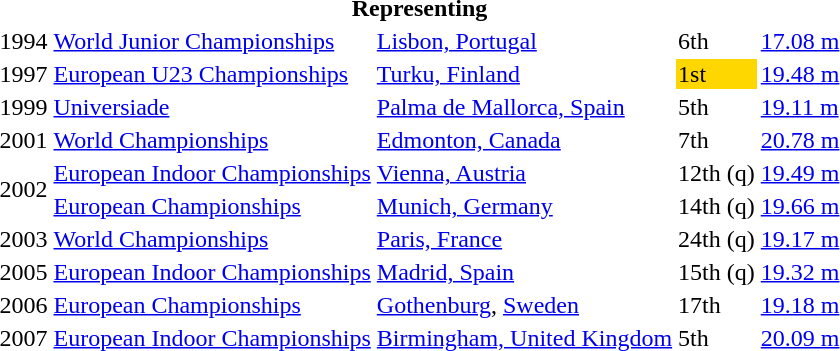<table>
<tr>
<th colspan="5">Representing </th>
</tr>
<tr>
<td>1994</td>
<td><a href='#'>World Junior Championships</a></td>
<td><a href='#'>Lisbon, Portugal</a></td>
<td>6th</td>
<td><a href='#'>17.08 m</a></td>
</tr>
<tr>
<td>1997</td>
<td><a href='#'>European U23 Championships</a></td>
<td><a href='#'>Turku, Finland</a></td>
<td bgcolor="gold">1st</td>
<td><a href='#'>19.48 m</a></td>
</tr>
<tr>
<td>1999</td>
<td><a href='#'>Universiade</a></td>
<td><a href='#'>Palma de Mallorca, Spain</a></td>
<td>5th</td>
<td><a href='#'>19.11 m</a></td>
</tr>
<tr>
<td>2001</td>
<td><a href='#'>World Championships</a></td>
<td><a href='#'>Edmonton, Canada</a></td>
<td>7th</td>
<td><a href='#'>20.78 m</a></td>
</tr>
<tr>
<td rowspan=2>2002</td>
<td><a href='#'>European Indoor Championships</a></td>
<td><a href='#'>Vienna, Austria</a></td>
<td>12th (q)</td>
<td><a href='#'>19.49 m</a></td>
</tr>
<tr>
<td><a href='#'>European Championships</a></td>
<td><a href='#'>Munich, Germany</a></td>
<td>14th (q)</td>
<td><a href='#'>19.66 m</a></td>
</tr>
<tr>
<td>2003</td>
<td><a href='#'>World Championships</a></td>
<td><a href='#'>Paris, France</a></td>
<td>24th (q)</td>
<td><a href='#'>19.17 m</a></td>
</tr>
<tr>
<td>2005</td>
<td><a href='#'>European Indoor Championships</a></td>
<td><a href='#'>Madrid, Spain</a></td>
<td>15th (q)</td>
<td><a href='#'>19.32 m</a></td>
</tr>
<tr>
<td>2006</td>
<td><a href='#'>European Championships</a></td>
<td><a href='#'>Gothenburg</a>, <a href='#'>Sweden</a></td>
<td>17th</td>
<td><a href='#'>19.18 m</a></td>
</tr>
<tr>
<td>2007</td>
<td><a href='#'>European Indoor Championships</a></td>
<td><a href='#'>Birmingham, United Kingdom</a></td>
<td>5th</td>
<td><a href='#'>20.09 m</a></td>
</tr>
</table>
